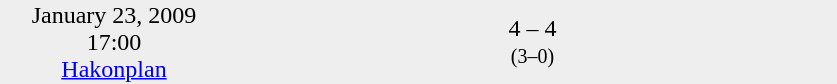<table style="background:#eee;" cellspacing="0">
<tr style="text-align:center;">
<td width=150>January 23, 2009<br>17:00<br><a href='#'>Hakonplan</a></td>
<td style="width:150px; text-align:right;"><strong></strong></td>
<td width=100>4 – 4<br><small>(3–0)</small></td>
<td style="width:150px; text-align:left;"></td>
</tr>
</table>
